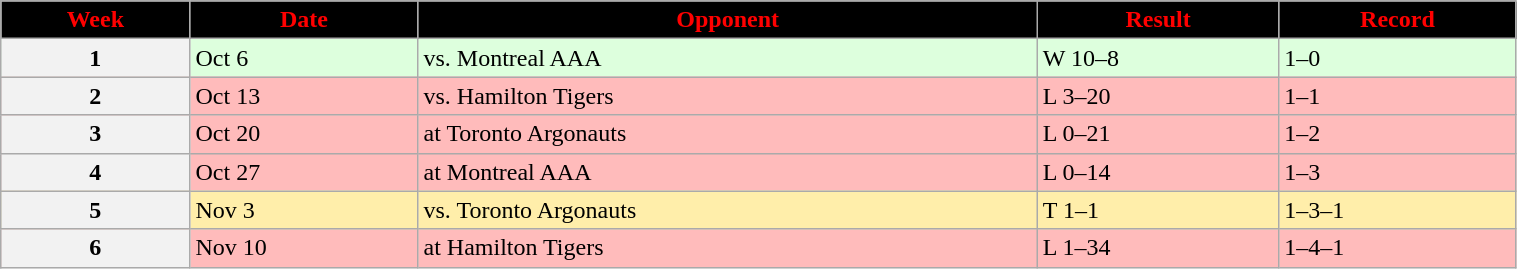<table class="wikitable" width="80%">
<tr align="center"  style="background:black;color:red;">
<td><strong>Week</strong></td>
<td><strong>Date</strong></td>
<td><strong>Opponent</strong></td>
<td><strong>Result</strong></td>
<td><strong>Record</strong></td>
</tr>
<tr style="background:#ddffdd">
<th>1</th>
<td>Oct 6</td>
<td>vs. Montreal AAA</td>
<td>W 10–8</td>
<td>1–0</td>
</tr>
<tr style="background:#ffbbbb">
<th>2</th>
<td>Oct 13</td>
<td>vs. Hamilton Tigers</td>
<td>L 3–20</td>
<td>1–1</td>
</tr>
<tr style="background:#ffbbbb">
<th>3</th>
<td>Oct 20</td>
<td>at Toronto Argonauts</td>
<td>L 0–21</td>
<td>1–2</td>
</tr>
<tr style="background:#ffbbbb">
<th>4</th>
<td>Oct 27</td>
<td>at Montreal AAA</td>
<td>L 0–14</td>
<td>1–3</td>
</tr>
<tr style="background:#ffeeaa">
<th>5</th>
<td>Nov 3</td>
<td>vs. Toronto Argonauts</td>
<td>T 1–1</td>
<td>1–3–1</td>
</tr>
<tr style="background:#ffbbbb">
<th>6</th>
<td>Nov 10</td>
<td>at Hamilton Tigers</td>
<td>L 1–34</td>
<td>1–4–1</td>
</tr>
</table>
